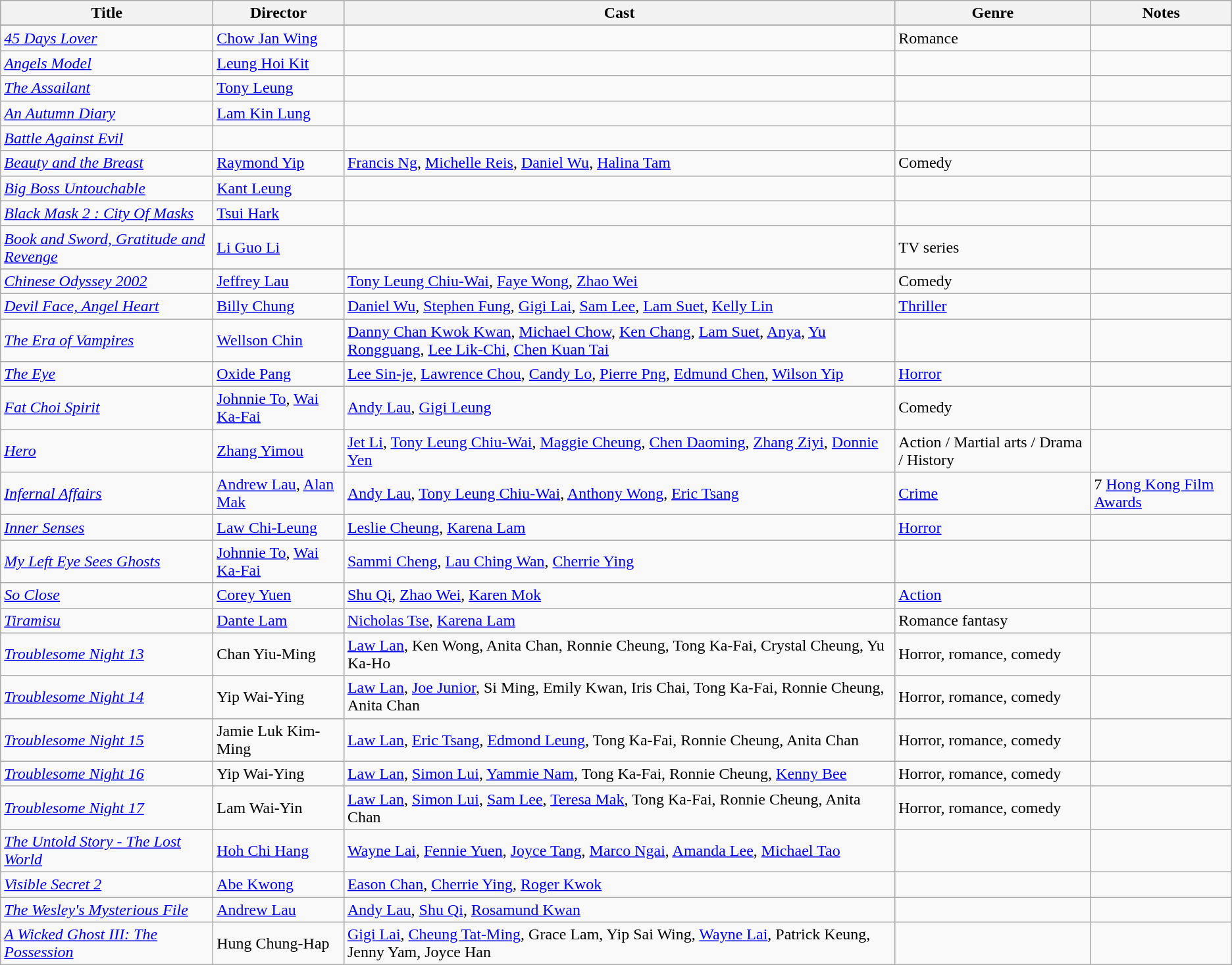<table class="wikitable sortable">
<tr>
<th>Title</th>
<th>Director</th>
<th>Cast</th>
<th>Genre</th>
<th>Notes</th>
</tr>
<tr>
</tr>
<tr>
<td><em><a href='#'>45 Days Lover</a></em></td>
<td><a href='#'>Chow Jan Wing</a></td>
<td></td>
<td>Romance</td>
<td></td>
</tr>
<tr>
<td><em><a href='#'>Angels Model</a></em></td>
<td><a href='#'>Leung Hoi Kit</a></td>
<td></td>
<td></td>
<td></td>
</tr>
<tr>
<td><em><a href='#'>The Assailant</a></em></td>
<td><a href='#'>Tony Leung</a></td>
<td></td>
<td></td>
<td></td>
</tr>
<tr>
<td><em><a href='#'>An Autumn Diary</a></em></td>
<td><a href='#'>Lam Kin Lung</a></td>
<td></td>
<td></td>
<td></td>
</tr>
<tr>
<td><em><a href='#'>Battle Against Evil</a></em></td>
<td></td>
<td></td>
<td></td>
<td></td>
</tr>
<tr>
<td><em><a href='#'>Beauty and the Breast</a></em></td>
<td><a href='#'>Raymond Yip</a></td>
<td><a href='#'>Francis Ng</a>, <a href='#'>Michelle Reis</a>, <a href='#'>Daniel Wu</a>, <a href='#'>Halina Tam</a></td>
<td>Comedy</td>
<td></td>
</tr>
<tr>
<td><em><a href='#'>Big Boss Untouchable</a></em></td>
<td><a href='#'>Kant Leung</a></td>
<td></td>
<td></td>
<td></td>
</tr>
<tr>
<td><em><a href='#'>Black Mask 2 : City Of Masks</a></em></td>
<td><a href='#'>Tsui Hark</a></td>
<td></td>
<td></td>
<td></td>
</tr>
<tr>
<td><em><a href='#'>Book and Sword, Gratitude and Revenge</a></em></td>
<td><a href='#'>Li Guo Li</a></td>
<td></td>
<td>TV series</td>
<td></td>
</tr>
<tr>
</tr>
<tr>
<td><em><a href='#'>Chinese Odyssey 2002</a></em></td>
<td><a href='#'>Jeffrey Lau</a></td>
<td><a href='#'>Tony Leung Chiu-Wai</a>, <a href='#'>Faye Wong</a>, <a href='#'>Zhao Wei</a></td>
<td>Comedy</td>
<td></td>
</tr>
<tr>
<td><em><a href='#'>Devil Face, Angel Heart</a></em></td>
<td><a href='#'>Billy Chung</a></td>
<td><a href='#'>Daniel Wu</a>, <a href='#'>Stephen Fung</a>, <a href='#'>Gigi Lai</a>, <a href='#'>Sam Lee</a>, <a href='#'>Lam Suet</a>, <a href='#'>Kelly Lin</a></td>
<td><a href='#'>Thriller</a></td>
<td></td>
</tr>
<tr>
<td><em><a href='#'>The Era of Vampires</a></em></td>
<td><a href='#'>Wellson Chin</a></td>
<td><a href='#'>Danny Chan Kwok Kwan</a>, <a href='#'>Michael Chow</a>, <a href='#'>Ken Chang</a>, <a href='#'>Lam Suet</a>, <a href='#'>Anya</a>, <a href='#'>Yu Rongguang</a>, <a href='#'>Lee Lik-Chi</a>, <a href='#'>Chen Kuan Tai</a></td>
<td></td>
<td></td>
</tr>
<tr>
<td><em><a href='#'>The Eye</a></em></td>
<td><a href='#'>Oxide Pang</a></td>
<td><a href='#'>Lee Sin-je</a>, <a href='#'>Lawrence Chou</a>, <a href='#'>Candy Lo</a>, <a href='#'>Pierre Png</a>, <a href='#'>Edmund Chen</a>, <a href='#'>Wilson Yip</a></td>
<td><a href='#'>Horror</a></td>
<td></td>
</tr>
<tr>
<td><em><a href='#'>Fat Choi Spirit</a></em></td>
<td><a href='#'>Johnnie To</a>, <a href='#'>Wai Ka-Fai</a></td>
<td><a href='#'>Andy Lau</a>, <a href='#'>Gigi Leung</a></td>
<td>Comedy</td>
<td></td>
</tr>
<tr>
<td><em><a href='#'>Hero</a></em></td>
<td><a href='#'>Zhang Yimou</a></td>
<td><a href='#'>Jet Li</a>, <a href='#'>Tony Leung Chiu-Wai</a>, <a href='#'>Maggie Cheung</a>, <a href='#'>Chen Daoming</a>, <a href='#'>Zhang Ziyi</a>, <a href='#'>Donnie Yen</a></td>
<td>Action / Martial arts / Drama / History</td>
<td></td>
</tr>
<tr>
<td><em><a href='#'>Infernal Affairs</a></em></td>
<td><a href='#'>Andrew Lau</a>, <a href='#'>Alan Mak</a></td>
<td><a href='#'>Andy Lau</a>, <a href='#'>Tony Leung Chiu-Wai</a>, <a href='#'>Anthony Wong</a>, <a href='#'>Eric Tsang</a></td>
<td><a href='#'>Crime</a></td>
<td>7 <a href='#'>Hong Kong Film Awards</a></td>
</tr>
<tr>
<td><em><a href='#'>Inner Senses</a></em></td>
<td><a href='#'>Law Chi-Leung</a></td>
<td><a href='#'>Leslie Cheung</a>, <a href='#'>Karena Lam</a></td>
<td><a href='#'>Horror</a></td>
<td></td>
</tr>
<tr>
<td><em><a href='#'>My Left Eye Sees Ghosts</a></em></td>
<td><a href='#'>Johnnie To</a>, <a href='#'>Wai Ka-Fai</a></td>
<td><a href='#'>Sammi Cheng</a>, <a href='#'>Lau Ching Wan</a>, <a href='#'>Cherrie Ying</a></td>
<td></td>
<td></td>
</tr>
<tr>
<td><em><a href='#'>So Close</a></em></td>
<td><a href='#'>Corey Yuen</a></td>
<td><a href='#'>Shu Qi</a>, <a href='#'>Zhao Wei</a>, <a href='#'>Karen Mok</a></td>
<td><a href='#'>Action</a></td>
<td></td>
</tr>
<tr>
<td><em><a href='#'>Tiramisu</a></em></td>
<td><a href='#'>Dante Lam</a></td>
<td><a href='#'>Nicholas Tse</a>, <a href='#'>Karena Lam</a></td>
<td>Romance fantasy</td>
<td></td>
</tr>
<tr>
<td><em><a href='#'>Troublesome Night 13</a></em></td>
<td>Chan Yiu-Ming</td>
<td><a href='#'>Law Lan</a>, Ken Wong, Anita Chan, Ronnie Cheung, Tong Ka-Fai, Crystal Cheung, Yu Ka-Ho</td>
<td>Horror, romance, comedy</td>
<td></td>
</tr>
<tr>
<td><em><a href='#'>Troublesome Night 14</a></em></td>
<td>Yip Wai-Ying</td>
<td><a href='#'>Law Lan</a>, <a href='#'>Joe Junior</a>, Si Ming, Emily Kwan, Iris Chai, Tong Ka-Fai, Ronnie Cheung, Anita Chan</td>
<td>Horror, romance, comedy</td>
<td></td>
</tr>
<tr>
<td><em><a href='#'>Troublesome Night 15</a></em></td>
<td>Jamie Luk Kim-Ming</td>
<td><a href='#'>Law Lan</a>, <a href='#'>Eric Tsang</a>, <a href='#'>Edmond Leung</a>, Tong Ka-Fai, Ronnie Cheung, Anita Chan</td>
<td>Horror, romance, comedy</td>
<td></td>
</tr>
<tr>
<td><em><a href='#'>Troublesome Night 16</a></em></td>
<td>Yip Wai-Ying</td>
<td><a href='#'>Law Lan</a>, <a href='#'>Simon Lui</a>, <a href='#'>Yammie Nam</a>, Tong Ka-Fai, Ronnie Cheung, <a href='#'>Kenny Bee</a></td>
<td>Horror, romance, comedy</td>
<td></td>
</tr>
<tr>
<td><em><a href='#'>Troublesome Night 17</a></em></td>
<td>Lam Wai-Yin</td>
<td><a href='#'>Law Lan</a>, <a href='#'>Simon Lui</a>, <a href='#'>Sam Lee</a>, <a href='#'>Teresa Mak</a>, Tong Ka-Fai, Ronnie Cheung, Anita Chan</td>
<td>Horror, romance, comedy</td>
<td></td>
</tr>
<tr>
<td><em><a href='#'>The Untold Story - The Lost World</a></em></td>
<td><a href='#'>Hoh Chi Hang</a></td>
<td><a href='#'>Wayne Lai</a>, <a href='#'>Fennie Yuen</a>, <a href='#'>Joyce Tang</a>, <a href='#'>Marco Ngai</a>, <a href='#'>Amanda Lee</a>, <a href='#'>Michael Tao</a></td>
<td></td>
<td></td>
</tr>
<tr>
<td><em><a href='#'>Visible Secret 2</a></em></td>
<td><a href='#'>Abe Kwong</a></td>
<td><a href='#'>Eason Chan</a>, <a href='#'>Cherrie Ying</a>, <a href='#'>Roger Kwok</a></td>
<td></td>
<td></td>
</tr>
<tr>
<td><em><a href='#'>The Wesley's Mysterious File</a></em></td>
<td><a href='#'>Andrew Lau</a></td>
<td><a href='#'>Andy Lau</a>, <a href='#'>Shu Qi</a>, <a href='#'>Rosamund Kwan</a></td>
<td></td>
<td></td>
</tr>
<tr>
<td><em><a href='#'>A Wicked Ghost III: The Possession</a></em></td>
<td>Hung Chung-Hap</td>
<td><a href='#'>Gigi Lai</a>, <a href='#'>Cheung Tat-Ming</a>, Grace Lam, Yip Sai Wing, <a href='#'>Wayne Lai</a>, Patrick Keung, Jenny Yam, Joyce Han</td>
<td></td>
<td></td>
</tr>
</table>
